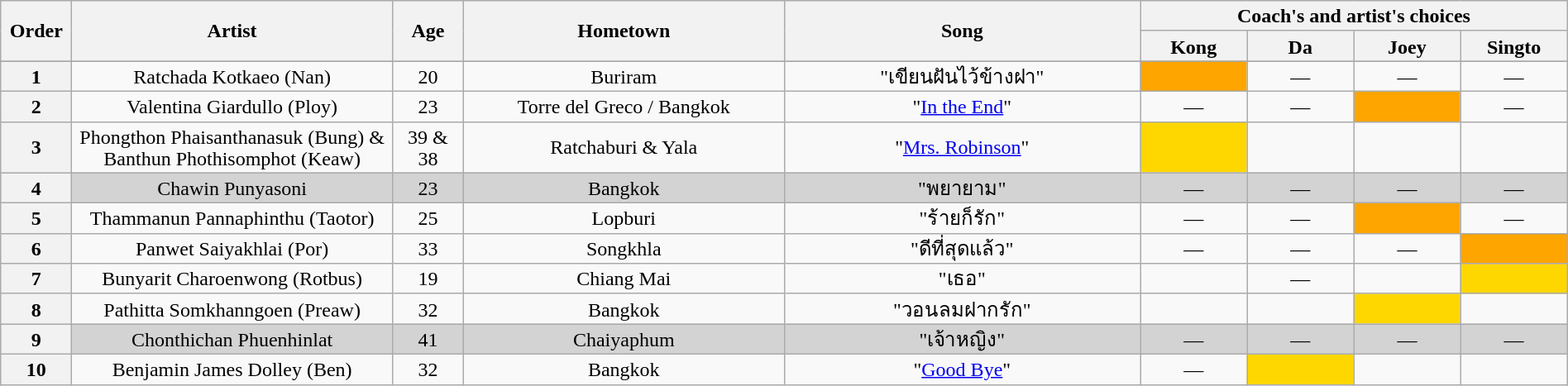<table class="wikitable" style="text-align:center; line-height:17px; width:100%;">
<tr>
<th scope="col" rowspan="2" style="width:04%;">Order</th>
<th scope="col" rowspan="2" style="width:18%;">Artist</th>
<th scope="col" rowspan="2" style="width:04%;">Age</th>
<th scope="col" rowspan="2" style="width:18%;">Hometown</th>
<th scope="col" rowspan="2" style="width:20%;">Song</th>
<th scope="col" colspan="4" style="width:24%;">Coach's and artist's choices</th>
</tr>
<tr>
<th style="width:06%;">Kong</th>
<th style="width:06%;">Da</th>
<th style="width:06%;">Joey</th>
<th style="width:06%;">Singto</th>
</tr>
<tr>
</tr>
<tr>
<th>1</th>
<td>Ratchada Kotkaeo (Nan)</td>
<td>20</td>
<td>Buriram</td>
<td>"เขียนฝันไว้ข้างฝา"</td>
<td style = "background:orange;text-align:center;"></td>
<td>—</td>
<td>—</td>
<td>—</td>
</tr>
<tr>
<th>2</th>
<td>Valentina Giardullo (Ploy)</td>
<td>23</td>
<td>Torre del Greco / Bangkok</td>
<td>"<a href='#'>In the End</a>"</td>
<td>—</td>
<td>—</td>
<td style = "background:orange;text-align:center;"></td>
<td>—</td>
</tr>
<tr>
<th>3</th>
<td>Phongthon Phaisanthanasuk (Bung) & Banthun Phothisomphot (Keaw)</td>
<td>39 & 38</td>
<td>Ratchaburi & Yala</td>
<td>"<a href='#'>Mrs. Robinson</a>"</td>
<td style = "background:gold;text-align:center;"></td>
<td style = "text-align:center;"></td>
<td style = "text-align:center;"></td>
<td style = "text-align:center;"></td>
</tr>
<tr bgcolor=lightgrey>
<th>4</th>
<td>Chawin Punyasoni</td>
<td>23</td>
<td>Bangkok</td>
<td>"พยายาม"</td>
<td>—</td>
<td>—</td>
<td>—</td>
<td>—</td>
</tr>
<tr>
<th>5</th>
<td>Thammanun Pannaphinthu (Taotor)</td>
<td>25</td>
<td>Lopburi</td>
<td>"ร้ายก็รัก"</td>
<td>—</td>
<td>—</td>
<td style = "background:orange;text-align:center;"></td>
<td>—</td>
</tr>
<tr>
<th>6</th>
<td>Panwet Saiyakhlai (Por)</td>
<td>33</td>
<td>Songkhla</td>
<td>"ดีที่สุดแล้ว"</td>
<td>—</td>
<td>—</td>
<td>—</td>
<td style = "background:orange;text-align:center;"></td>
</tr>
<tr>
<th>7</th>
<td>Bunyarit Charoenwong (Rotbus)</td>
<td>19</td>
<td>Chiang Mai</td>
<td>"เธอ"</td>
<td style = "text-align:center;"></td>
<td>—</td>
<td style = "text-align:center;"></td>
<td style = "background:gold;text-align:center;"></td>
</tr>
<tr>
<th>8</th>
<td>Pathitta Somkhanngoen (Preaw)</td>
<td>32</td>
<td>Bangkok</td>
<td>"วอนลมฝากรัก"</td>
<td style = "text-align:center;"></td>
<td style = "text-align:center;"></td>
<td style = "background:gold;text-align:center;"></td>
<td style = "text-align:center;"></td>
</tr>
<tr bgcolor=lightgrey>
<th>9</th>
<td>Chonthichan Phuenhinlat</td>
<td>41</td>
<td>Chaiyaphum</td>
<td>"เจ้าหญิง"</td>
<td>—</td>
<td>—</td>
<td>—</td>
<td>—</td>
</tr>
<tr>
<th>10</th>
<td>Benjamin James Dolley (Ben)</td>
<td>32</td>
<td>Bangkok</td>
<td>"<a href='#'>Good Bye</a>"</td>
<td>—</td>
<td style = "background:gold;text-align:center;"></td>
<td style = "text-align:center;"></td>
<td style = "text-align:center;"></td>
</tr>
</table>
